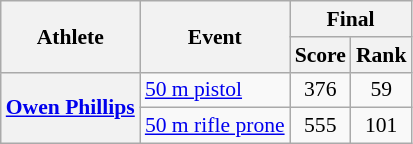<table class="wikitable" style="font-size:90%">
<tr>
<th scope="col" rowspan="2">Athlete</th>
<th scope="col" rowspan="2">Event</th>
<th scope="col" colspan="2">Final</th>
</tr>
<tr>
<th>Score</th>
<th>Rank</th>
</tr>
<tr>
<th scope="row" rowspan=2><a href='#'>Owen Phillips</a></th>
<td><a href='#'>50 m pistol</a></td>
<td style="text-align:center;">376</td>
<td style="text-align:center;">59</td>
</tr>
<tr>
<td><a href='#'>50 m rifle prone</a></td>
<td style="text-align:center;">555</td>
<td style="text-align:center;">101</td>
</tr>
</table>
